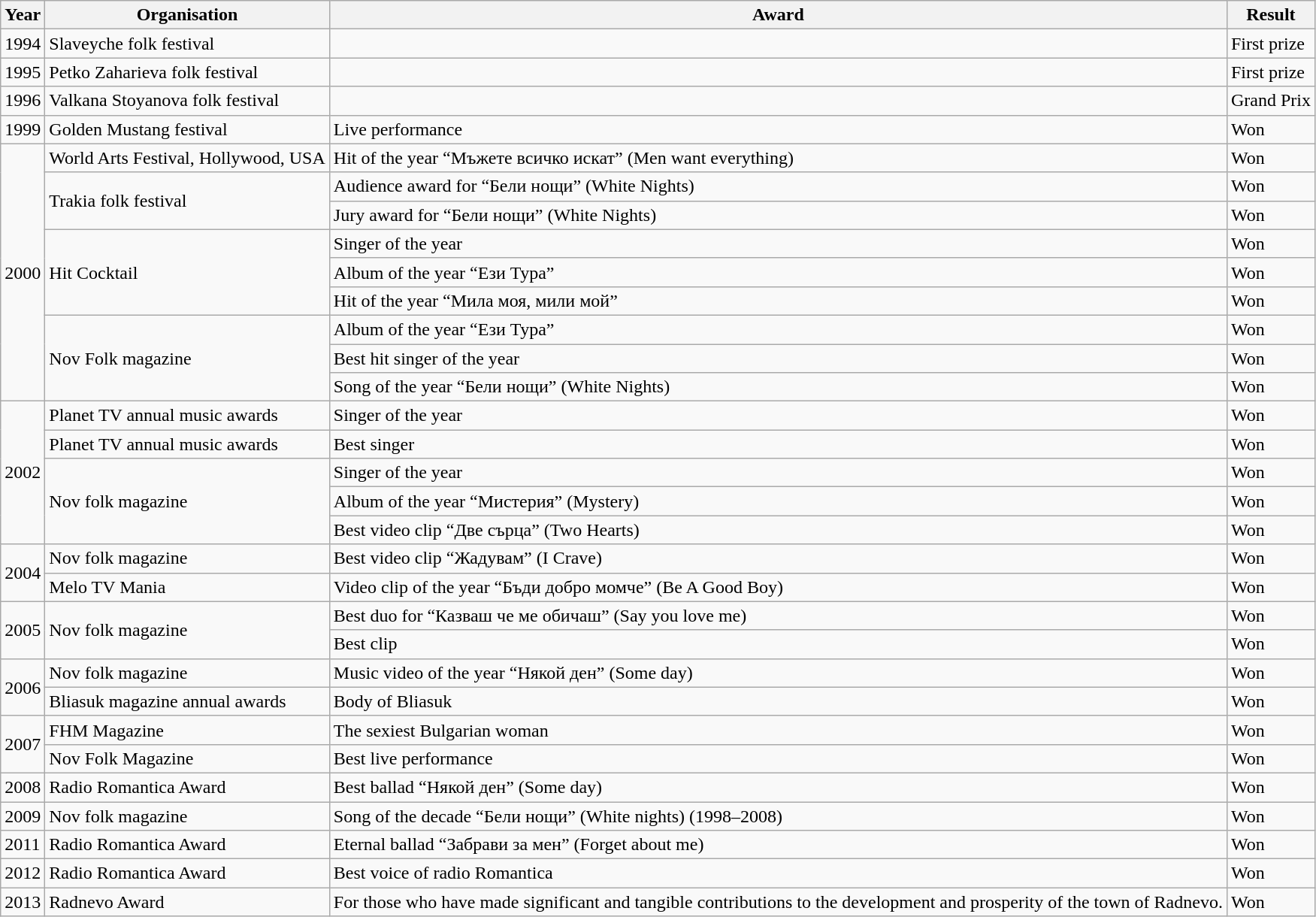<table class="wikitable sortable">
<tr>
<th>Year</th>
<th>Organisation</th>
<th>Award</th>
<th>Result</th>
</tr>
<tr>
<td>1994</td>
<td>Slaveyche folk festival</td>
<td></td>
<td>First prize</td>
</tr>
<tr>
<td>1995</td>
<td>Petko Zaharieva folk festival</td>
<td></td>
<td>First prize</td>
</tr>
<tr>
<td>1996</td>
<td>Valkana Stoyanova folk festival</td>
<td></td>
<td>Grand Prix</td>
</tr>
<tr>
<td>1999</td>
<td>Golden Mustang festival</td>
<td>Live performance</td>
<td>Won</td>
</tr>
<tr>
<td rowspan="9">2000</td>
<td>World Arts Festival, Hollywood, USA</td>
<td>Hit of the year “Мъжете всичко искат” (Men want everything)</td>
<td>Won</td>
</tr>
<tr>
<td rowspan="2">Trakia folk festival</td>
<td>Audience award for “Бели нощи” (White Nights)</td>
<td>Won</td>
</tr>
<tr>
<td>Jury award for “Бели нощи” (White Nights)</td>
<td>Won</td>
</tr>
<tr>
<td rowspan="3">Hit Cocktail</td>
<td>Singer of the year</td>
<td>Won</td>
</tr>
<tr>
<td>Album of the year “Ези Тура”</td>
<td>Won</td>
</tr>
<tr>
<td>Hit of the year “Мила моя, мили мой”</td>
<td>Won</td>
</tr>
<tr>
<td rowspan="3">Nov Folk magazine</td>
<td>Album of the year “Ези Тура”</td>
<td>Won</td>
</tr>
<tr>
<td>Best hit singer of the year</td>
<td>Won</td>
</tr>
<tr>
<td>Song of the year “Бели нощи” (White Nights)</td>
<td>Won</td>
</tr>
<tr>
<td rowspan="5">2002</td>
<td>Planet TV annual music awards</td>
<td>Singer of the year</td>
<td>Won</td>
</tr>
<tr>
<td>Planet TV annual music awards</td>
<td>Best singer</td>
<td>Won</td>
</tr>
<tr>
<td rowspan="3">Nov folk magazine</td>
<td>Singer of the year</td>
<td>Won</td>
</tr>
<tr>
<td>Album of the year “Мистерия” (Mystery)</td>
<td>Won</td>
</tr>
<tr>
<td>Best video clip “Две сърца” (Two Hearts)</td>
<td>Won</td>
</tr>
<tr>
<td rowspan="2">2004</td>
<td>Nov folk magazine</td>
<td>Best video clip “Жадувам” (I Crave)</td>
<td>Won</td>
</tr>
<tr>
<td>Melo TV Mania</td>
<td>Video clip of the year “Бъди добро момче” (Be A Good Boy)</td>
<td>Won</td>
</tr>
<tr>
<td rowspan="2">2005</td>
<td rowspan="2">Nov folk magazine</td>
<td>Best duo for “Казваш че ме обичаш” (Say you love me)</td>
<td>Won</td>
</tr>
<tr>
<td>Best clip</td>
<td>Won</td>
</tr>
<tr>
<td rowspan="2">2006</td>
<td>Nov folk magazine</td>
<td>Music video of the year “Някой ден” (Some day)</td>
<td>Won</td>
</tr>
<tr>
<td>Bliasuk magazine annual awards</td>
<td>Body of Bliasuk</td>
<td>Won</td>
</tr>
<tr>
<td rowspan="2">2007</td>
<td>FHM Magazine</td>
<td>The sexiest Bulgarian woman</td>
<td>Won</td>
</tr>
<tr>
<td>Nov Folk Magazine</td>
<td>Best live performance</td>
<td>Won</td>
</tr>
<tr>
<td>2008</td>
<td>Radio Romantica Award</td>
<td>Best ballad “Някой ден” (Some day)</td>
<td>Won</td>
</tr>
<tr>
<td>2009</td>
<td>Nov folk magazine</td>
<td>Song of the decade “Бели нощи” (White nights) (1998–2008)</td>
<td>Won</td>
</tr>
<tr>
<td>2011</td>
<td>Radio Romantica Award</td>
<td>Eternal ballad “Забрави за мен” (Forget about me)</td>
<td>Won</td>
</tr>
<tr>
<td>2012</td>
<td>Radio Romantica Award</td>
<td>Best voice of radio Romantica</td>
<td>Won</td>
</tr>
<tr>
<td>2013</td>
<td>Radnevo Award</td>
<td>For those who have made significant and tangible contributions to the development and prosperity of the town of Radnevo.</td>
<td>Won</td>
</tr>
</table>
